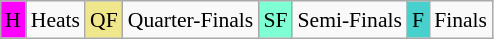<table class="wikitable" style="margin:0.5em auto; font-size:90%; line-height:1.25em;">
<tr>
<td bgcolor="#FF00FF" align=center>H</td>
<td>Heats</td>
<td bgcolor="#F0E68C" align=center>QF</td>
<td>Quarter-Finals</td>
<td bgcolor="#7FFFD4" align=center>SF</td>
<td>Semi-Finals</td>
<td bgcolor="#48D1CC" align=center>F</td>
<td>Finals</td>
</tr>
</table>
